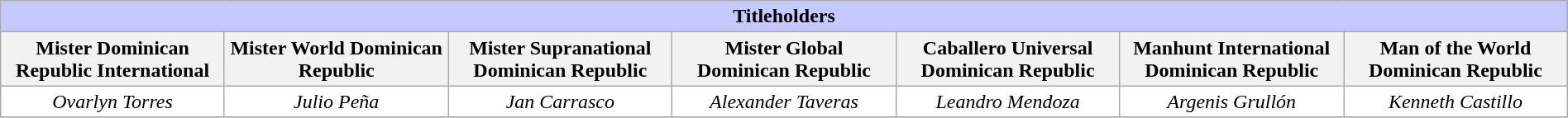<table style="background:#fff" class="wikitable" width="100%">
<tr>
<th colspan="10" style="background:#C6C9FF;"><strong></strong> <strong>Titleholders</strong></th>
</tr>
<tr>
<th width="10%">Mister Dominican Republic International</th>
<th width="10%">Mister World Dominican Republic</th>
<th width="10%">Mister Supranational Dominican Republic</th>
<th width="10%">Mister Global Dominican Republic</th>
<th width="10%">Caballero Universal Dominican Republic</th>
<th width="10%">Manhunt International Dominican Republic</th>
<th width="10%">Man of the World Dominican Republic</th>
</tr>
<tr align="center">
<td><em>Ovarlyn Torres</em></td>
<td><em>Julio Peña</em></td>
<td><em>Jan Carrasco</em></td>
<td><em>Alexander Taveras</em></td>
<td><em>Leandro Mendoza</em></td>
<td><em>Argenis Grullón</em></td>
<td><em>Kenneth Castillo</em></td>
</tr>
<tr>
</tr>
</table>
